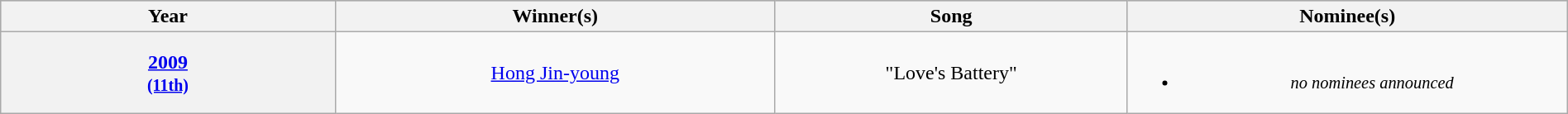<table class="wikitable" style="text-align:center; width:100%">
<tr style="background:#bebebe;">
<th scope="col" style="width:19%;">Year</th>
<th scope="col" style="width:25%;">Winner(s)</th>
<th scope="col" style="width:20%;">Song</th>
<th scope="col" style="width:25%;">Nominee(s)</th>
</tr>
<tr>
<th scope="row" style="text-align:center"><a href='#'>2009<br><small>(11th)</small></a></th>
<td><a href='#'>Hong Jin-young</a></td>
<td>"Love's Battery"</td>
<td style="font-size: 85%;"><br><ul><li><em>no nominees announced</em></li></ul></td>
</tr>
</table>
